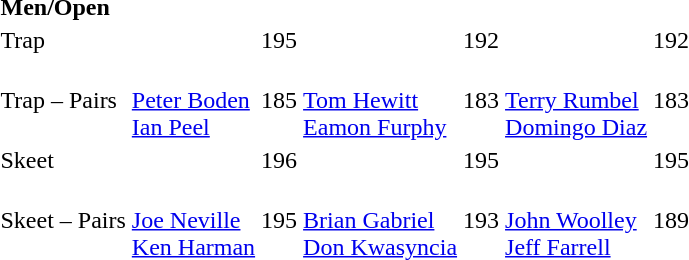<table>
<tr>
<td colspan=7><strong>Men/Open</strong></td>
</tr>
<tr>
<td>Trap</td>
<td></td>
<td>195</td>
<td></td>
<td>192</td>
<td></td>
<td>192</td>
</tr>
<tr>
<td>Trap – Pairs</td>
<td><br><a href='#'>Peter Boden</a><br><a href='#'>Ian Peel</a></td>
<td>185</td>
<td><br><a href='#'>Tom Hewitt</a><br><a href='#'>Eamon Furphy</a></td>
<td>183</td>
<td><br><a href='#'>Terry Rumbel</a><br><a href='#'>Domingo Diaz</a></td>
<td>183</td>
</tr>
<tr>
<td>Skeet</td>
<td></td>
<td>196</td>
<td></td>
<td>195</td>
<td></td>
<td>195</td>
</tr>
<tr>
<td>Skeet – Pairs</td>
<td><br><a href='#'>Joe Neville</a><br><a href='#'>Ken Harman</a></td>
<td>195</td>
<td><br><a href='#'>Brian Gabriel</a><br><a href='#'>Don Kwasyncia</a></td>
<td>193</td>
<td><br><a href='#'>John Woolley</a><br><a href='#'>Jeff Farrell</a></td>
<td>189</td>
</tr>
</table>
